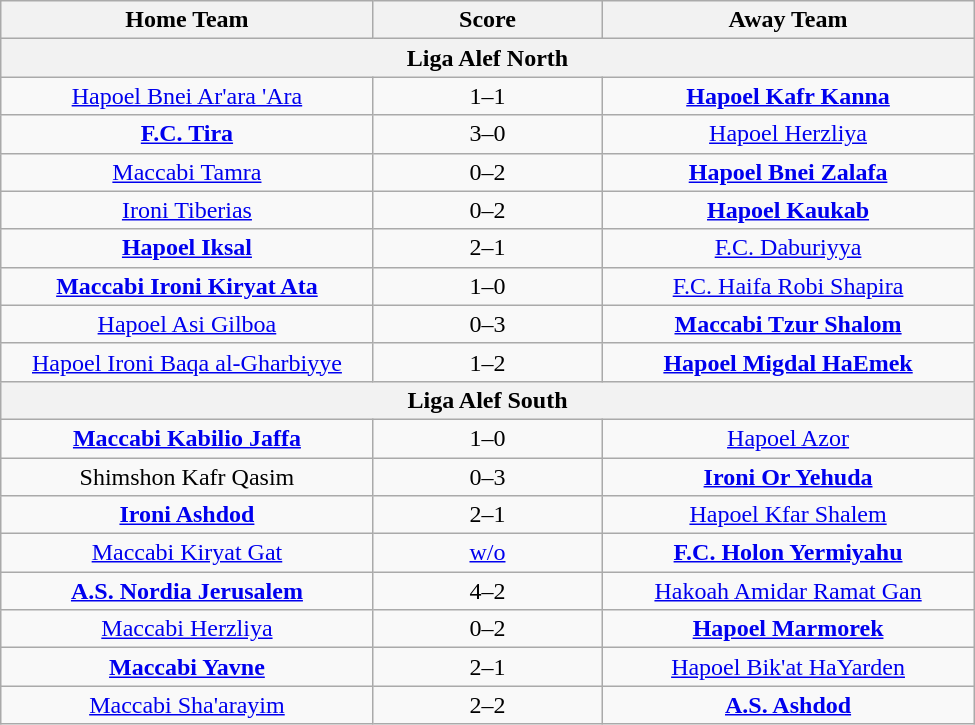<table class="wikitable" style="text-align: center; width:650px">
<tr>
<th scope="col" width="200px">Home Team</th>
<th scope="col" width="120px">Score</th>
<th scope="col" width="200px">Away Team</th>
</tr>
<tr>
<th colspan="3">Liga Alef North</th>
</tr>
<tr>
<td><a href='#'>Hapoel Bnei Ar'ara 'Ara</a></td>
<td>1–1  </td>
<td><strong><a href='#'>Hapoel Kafr Kanna</a></strong></td>
</tr>
<tr>
<td><strong><a href='#'>F.C. Tira</a></strong></td>
<td>3–0</td>
<td><a href='#'>Hapoel Herzliya</a></td>
</tr>
<tr>
<td><a href='#'>Maccabi Tamra</a></td>
<td>0–2</td>
<td><strong><a href='#'>Hapoel Bnei Zalafa</a></strong></td>
</tr>
<tr>
<td><a href='#'>Ironi Tiberias</a></td>
<td>0–2</td>
<td><strong><a href='#'>Hapoel Kaukab</a></strong></td>
</tr>
<tr>
<td><strong><a href='#'>Hapoel Iksal</a></strong></td>
<td>2–1</td>
<td><a href='#'>F.C. Daburiyya</a></td>
</tr>
<tr>
<td><strong><a href='#'>Maccabi Ironi Kiryat Ata</a></strong></td>
<td>1–0</td>
<td><a href='#'>F.C. Haifa Robi Shapira</a></td>
</tr>
<tr>
<td><a href='#'>Hapoel Asi Gilboa</a></td>
<td>0–3</td>
<td><strong><a href='#'>Maccabi Tzur Shalom</a></strong></td>
</tr>
<tr>
<td><a href='#'>Hapoel Ironi Baqa al-Gharbiyye</a></td>
<td>1–2 </td>
<td><strong><a href='#'>Hapoel Migdal HaEmek</a></strong></td>
</tr>
<tr>
<th colspan="3">Liga Alef South</th>
</tr>
<tr>
<td><strong><a href='#'>Maccabi Kabilio Jaffa</a></strong></td>
<td>1–0</td>
<td><a href='#'>Hapoel Azor</a></td>
</tr>
<tr>
<td>Shimshon Kafr Qasim</td>
<td>0–3</td>
<td><strong><a href='#'>Ironi Or Yehuda</a></strong></td>
</tr>
<tr>
<td><strong><a href='#'>Ironi Ashdod</a></strong></td>
<td>2–1 </td>
<td><a href='#'>Hapoel Kfar Shalem</a></td>
</tr>
<tr>
<td><a href='#'>Maccabi Kiryat Gat</a></td>
<td><a href='#'>w/o</a></td>
<td><strong><a href='#'>F.C. Holon Yermiyahu</a></strong></td>
</tr>
<tr>
<td><strong><a href='#'>A.S. Nordia Jerusalem</a></strong></td>
<td>4–2</td>
<td><a href='#'>Hakoah Amidar Ramat Gan</a></td>
</tr>
<tr>
<td><a href='#'>Maccabi Herzliya</a></td>
<td>0–2</td>
<td><strong><a href='#'>Hapoel Marmorek</a></strong></td>
</tr>
<tr>
<td><strong><a href='#'>Maccabi Yavne</a></strong></td>
<td>2–1 </td>
<td><a href='#'>Hapoel Bik'at HaYarden</a></td>
</tr>
<tr>
<td><a href='#'>Maccabi Sha'arayim</a></td>
<td>2–2  </td>
<td><strong><a href='#'>A.S. Ashdod</a></strong></td>
</tr>
</table>
